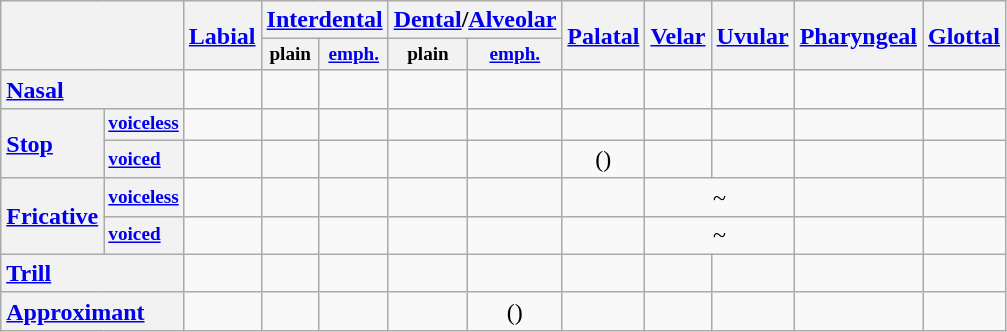<table class="wikitable" style="text-align:center">
<tr>
<th colspan="2" rowspan="2"></th>
<th rowspan="2"><a href='#'>Labial</a></th>
<th colspan="2"><a href='#'>Interdental</a></th>
<th colspan="2"><a href='#'>Dental</a>/<a href='#'>Alveolar</a></th>
<th rowspan="2"><a href='#'>Palatal</a></th>
<th rowspan="2"><a href='#'>Velar</a></th>
<th rowspan="2"><a href='#'>Uvular</a></th>
<th rowspan="2"><a href='#'>Pharyngeal</a></th>
<th rowspan="2"><a href='#'>Glottal</a></th>
</tr>
<tr style="font-size: 80%;">
<th>plain</th>
<th><a href='#'>emph.</a></th>
<th>plain</th>
<th><a href='#'>emph.</a></th>
</tr>
<tr>
<th colspan="2" style="text-align: left;"><a href='#'>Nasal</a></th>
<td></td>
<td></td>
<td></td>
<td></td>
<td></td>
<td></td>
<td></td>
<td></td>
<td></td>
<td></td>
</tr>
<tr>
<th rowspan="2" style="text-align: left;"><a href='#'>Stop</a></th>
<th style="text-align: left; font-size: 80%;"><a href='#'>voiceless</a></th>
<td></td>
<td></td>
<td></td>
<td></td>
<td></td>
<td></td>
<td></td>
<td></td>
<td></td>
<td></td>
</tr>
<tr>
<th style="text-align: left; font-size: 80%;"><a href='#'>voiced</a></th>
<td></td>
<td></td>
<td></td>
<td></td>
<td></td>
<td>()</td>
<td></td>
<td></td>
<td></td>
<td></td>
</tr>
<tr>
<th rowspan="2" style="text-align: left;"><a href='#'>Fricative</a></th>
<th style="text-align: left; font-size: 80%;"><a href='#'>voiceless</a></th>
<td></td>
<td></td>
<td></td>
<td></td>
<td></td>
<td></td>
<td colspan="2"> ~ </td>
<td></td>
<td></td>
</tr>
<tr>
<th style="text-align: left; font-size: 80%;"><a href='#'>voiced</a></th>
<td></td>
<td></td>
<td></td>
<td></td>
<td></td>
<td></td>
<td colspan="2"> ~ </td>
<td></td>
<td></td>
</tr>
<tr>
<th colspan="2" style="text-align: left;"><a href='#'>Trill</a></th>
<td></td>
<td></td>
<td></td>
<td></td>
<td></td>
<td></td>
<td></td>
<td></td>
<td></td>
<td></td>
</tr>
<tr>
<th colspan="2" style="text-align: left;"><a href='#'>Approximant</a></th>
<td></td>
<td></td>
<td></td>
<td></td>
<td>()</td>
<td></td>
<td></td>
<td></td>
<td></td>
<td></td>
</tr>
</table>
